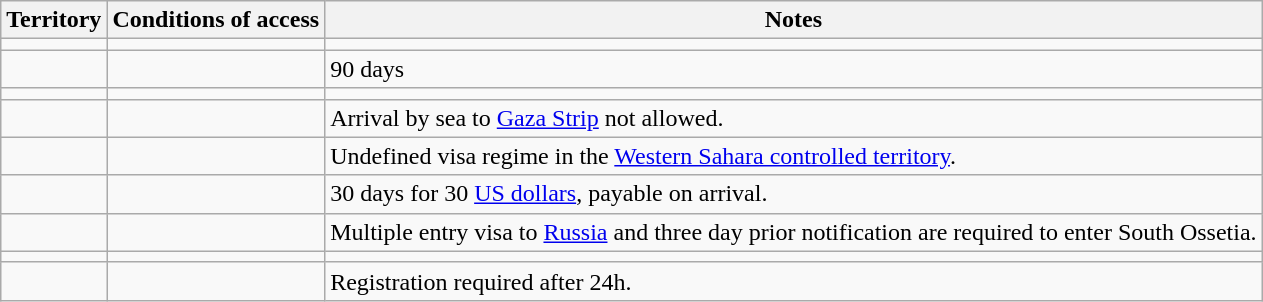<table class="wikitable" style="text-align: left; table-layout: fixed;">
<tr>
<th>Territory</th>
<th>Conditions of access</th>
<th>Notes</th>
</tr>
<tr>
<td></td>
<td></td>
<td></td>
</tr>
<tr>
<td></td>
<td></td>
<td>90 days</td>
</tr>
<tr>
<td></td>
<td></td>
<td></td>
</tr>
<tr>
<td></td>
<td></td>
<td>Arrival by sea to <a href='#'>Gaza Strip</a> not allowed.</td>
</tr>
<tr>
<td></td>
<td></td>
<td>Undefined visa regime in the <a href='#'>Western Sahara controlled territory</a>.</td>
</tr>
<tr>
<td></td>
<td></td>
<td>30 days for 30 <a href='#'>US dollars</a>, payable on arrival.</td>
</tr>
<tr>
<td></td>
<td></td>
<td>Multiple entry visa to <a href='#'>Russia</a> and three day prior notification are required to enter South Ossetia.</td>
</tr>
<tr>
<td></td>
<td></td>
<td></td>
</tr>
<tr>
<td></td>
<td></td>
<td>Registration required after 24h.</td>
</tr>
</table>
